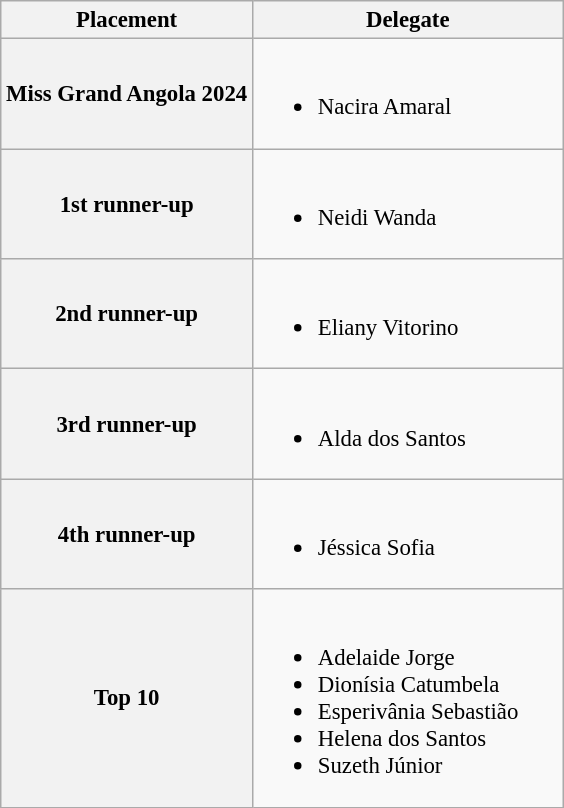<table class="wikitable" style="font-size: 95%;">
<tr>
<th>Placement</th>
<th width=200px>Delegate</th>
</tr>
<tr>
<th>Miss Grand Angola 2024</th>
<td><br><ul><li>Nacira Amaral</li></ul></td>
</tr>
<tr>
<th>1st runner-up</th>
<td><br><ul><li>Neidi Wanda</li></ul></td>
</tr>
<tr>
<th>2nd runner-up</th>
<td><br><ul><li>Eliany Vitorino</li></ul></td>
</tr>
<tr>
<th>3rd runner-up</th>
<td><br><ul><li>Alda dos Santos</li></ul></td>
</tr>
<tr>
<th>4th runner-up</th>
<td><br><ul><li>Jéssica Sofia</li></ul></td>
</tr>
<tr>
<th>Top 10</th>
<td><br><ul><li>Adelaide Jorge</li><li>Dionísia Catumbela</li><li>Esperivânia Sebastião</li><li>Helena dos Santos</li><li>Suzeth Júnior</li></ul></td>
</tr>
</table>
